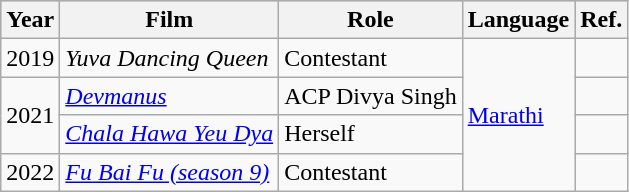<table class="wikitable sortable">
<tr style="background:#ccc; text-align:center;">
<th>Year</th>
<th>Film</th>
<th>Role</th>
<th>Language</th>
<th>Ref.</th>
</tr>
<tr>
<td>2019</td>
<td><em>Yuva Dancing Queen</em></td>
<td>Contestant</td>
<td rowspan="4"><a href='#'>Marathi</a></td>
<td></td>
</tr>
<tr>
<td rowspan="2">2021</td>
<td><em><a href='#'>Devmanus</a></em></td>
<td>ACP Divya Singh</td>
<td></td>
</tr>
<tr>
<td><em><a href='#'>Chala Hawa Yeu Dya</a></em></td>
<td>Herself</td>
<td></td>
</tr>
<tr>
<td>2022</td>
<td><em><a href='#'>Fu Bai Fu (season 9)</a></em></td>
<td>Contestant</td>
<td></td>
</tr>
</table>
